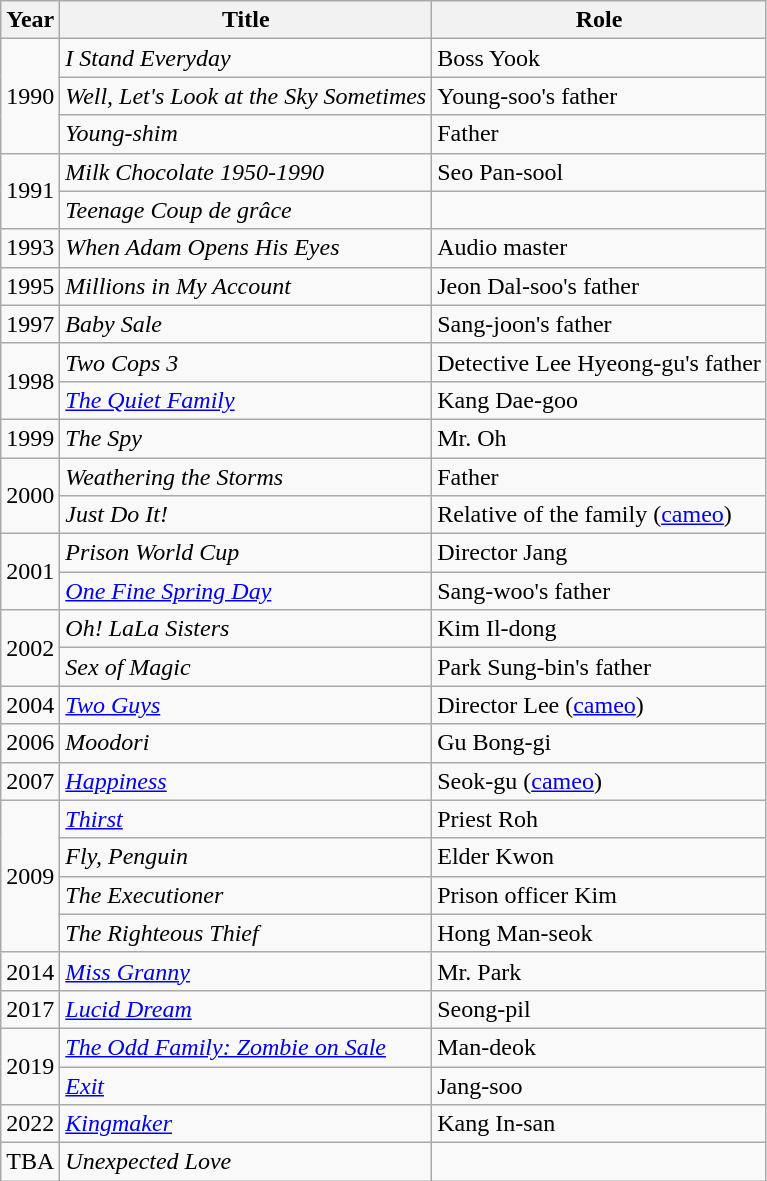<table class="wikitable sortable">
<tr>
<th>Year</th>
<th>Title</th>
<th>Role</th>
</tr>
<tr>
<td rowspan=3>1990</td>
<td><em>I Stand Everyday</em></td>
<td>Boss Yook</td>
</tr>
<tr>
<td><em>Well, Let's Look at the Sky Sometimes</em></td>
<td>Young-soo's father</td>
</tr>
<tr>
<td><em>Young-shim</em></td>
<td>Father</td>
</tr>
<tr>
<td rowspan=2>1991</td>
<td><em>Milk Chocolate 1950-1990</em></td>
<td>Seo Pan-sool</td>
</tr>
<tr>
<td><em>Teenage Coup de grâce</em></td>
<td></td>
</tr>
<tr>
<td>1993</td>
<td><em>When Adam Opens His Eyes</em></td>
<td>Audio master</td>
</tr>
<tr>
<td>1995</td>
<td><em>Millions in My Account</em></td>
<td>Jeon Dal-soo's father</td>
</tr>
<tr>
<td>1997</td>
<td><em>Baby Sale</em></td>
<td>Sang-joon's father</td>
</tr>
<tr>
<td rowspan=2>1998</td>
<td><em>Two Cops 3</em></td>
<td>Detective Lee Hyeong-gu's father</td>
</tr>
<tr>
<td><em><a href='#'>The Quiet Family</a></em></td>
<td>Kang Dae-goo</td>
</tr>
<tr>
<td>1999</td>
<td><em>The Spy</em></td>
<td>Mr. Oh</td>
</tr>
<tr>
<td rowspan=2>2000</td>
<td><em>Weathering the Storms</em></td>
<td>Father</td>
</tr>
<tr>
<td><em>Just Do It!</em></td>
<td>Relative of the family (<a href='#'>cameo</a>)</td>
</tr>
<tr>
<td rowspan=2>2001</td>
<td><em>Prison World Cup</em></td>
<td>Director Jang</td>
</tr>
<tr>
<td><em><a href='#'>One Fine Spring Day</a></em></td>
<td>Sang-woo's father</td>
</tr>
<tr>
<td rowspan=2>2002</td>
<td><em>Oh! LaLa Sisters</em></td>
<td>Kim Il-dong</td>
</tr>
<tr>
<td><em>Sex of Magic</em></td>
<td>Park Sung-bin's father</td>
</tr>
<tr>
<td>2004</td>
<td><em><a href='#'>Two Guys</a></em></td>
<td>Director Lee (<a href='#'>cameo</a>)</td>
</tr>
<tr>
<td>2006</td>
<td><em>Moodori</em></td>
<td>Gu Bong-gi</td>
</tr>
<tr>
<td>2007</td>
<td><em><a href='#'>Happiness</a></em></td>
<td>Seok-gu (<a href='#'>cameo</a>)</td>
</tr>
<tr>
<td rowspan=4>2009</td>
<td><em><a href='#'>Thirst</a></em></td>
<td>Priest Roh</td>
</tr>
<tr>
<td><em>Fly, Penguin</em></td>
<td>Elder Kwon</td>
</tr>
<tr>
<td><em>The Executioner</em></td>
<td>Prison officer Kim</td>
</tr>
<tr>
<td><em>The Righteous Thief</em></td>
<td>Hong Man-seok</td>
</tr>
<tr>
<td>2014</td>
<td><em><a href='#'>Miss Granny</a></em></td>
<td>Mr. Park</td>
</tr>
<tr>
<td>2017</td>
<td><em><a href='#'>Lucid Dream</a></em></td>
<td>Seong-pil</td>
</tr>
<tr>
<td rowspan=2>2019</td>
<td><em><a href='#'>The Odd Family: Zombie on Sale</a></em></td>
<td>Man-deok</td>
</tr>
<tr>
<td><em><a href='#'>Exit</a></em></td>
<td>Jang-soo</td>
</tr>
<tr>
<td>2022</td>
<td><em><a href='#'>Kingmaker</a></em></td>
<td>Kang In-san</td>
</tr>
<tr>
<td>TBA</td>
<td><em>Unexpected Love</em></td>
<td></td>
</tr>
</table>
